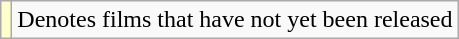<table class="wikitable">
<tr>
<td style="background:#ffc;"></td>
<td>Denotes films that have not yet been released</td>
</tr>
</table>
